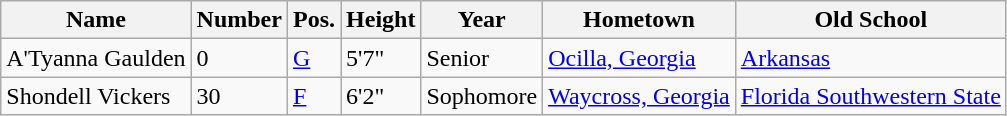<table class="wikitable sortable" border="1">
<tr>
<th>Name</th>
<th>Number</th>
<th>Pos.</th>
<th>Height</th>
<th>Year</th>
<th>Hometown</th>
<th>Old School</th>
</tr>
<tr>
<td>A'Tyanna Gaulden</td>
<td>0</td>
<td><a href='#'>G</a></td>
<td>5'7"</td>
<td>Senior</td>
<td><a href='#'>Ocilla, Georgia</a></td>
<td><a href='#'>Arkansas</a></td>
</tr>
<tr>
<td>Shondell Vickers</td>
<td>30</td>
<td><a href='#'>F</a></td>
<td>6'2"</td>
<td>Sophomore</td>
<td><a href='#'>Waycross, Georgia</a></td>
<td><a href='#'>Florida Southwestern State</a></td>
</tr>
</table>
